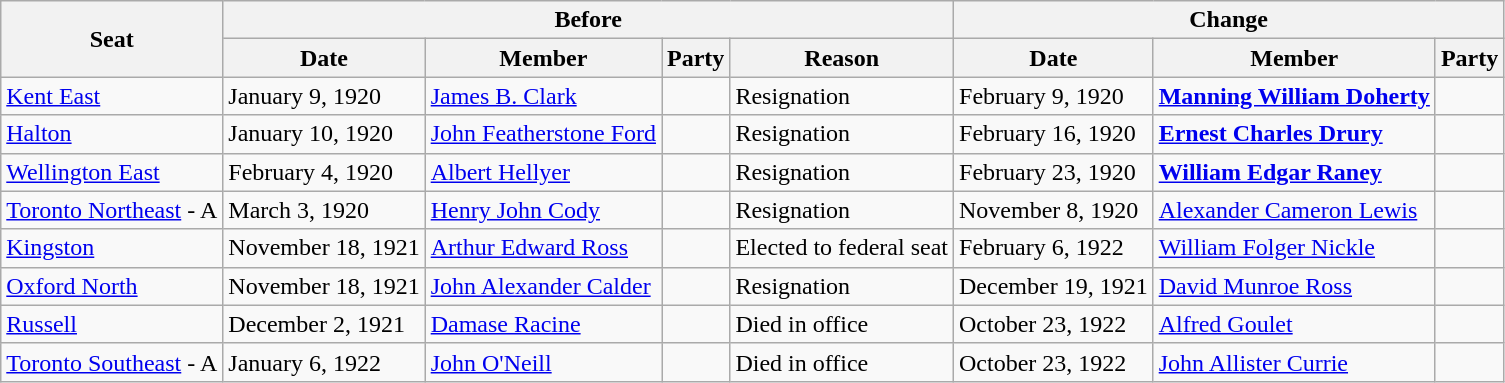<table class="wikitable plainrowheaders" style="border: none;">
<tr>
<th rowspan="2">Seat</th>
<th colspan="4">Before</th>
<th colspan="3">Change</th>
</tr>
<tr>
<th>Date</th>
<th>Member</th>
<th>Party</th>
<th>Reason</th>
<th>Date</th>
<th>Member</th>
<th>Party</th>
</tr>
<tr>
<td><a href='#'>Kent East</a></td>
<td>January 9, 1920</td>
<td><a href='#'>James B. Clark</a></td>
<td></td>
<td>Resignation</td>
<td>February 9, 1920</td>
<td><strong><a href='#'>Manning William Doherty</a></strong></td>
<td></td>
</tr>
<tr>
<td><a href='#'>Halton</a></td>
<td>January 10, 1920</td>
<td><a href='#'>John Featherstone Ford</a></td>
<td></td>
<td>Resignation</td>
<td>February 16, 1920</td>
<td><strong><a href='#'>Ernest Charles Drury</a></strong></td>
<td></td>
</tr>
<tr>
<td><a href='#'>Wellington East</a></td>
<td>February 4, 1920</td>
<td><a href='#'>Albert Hellyer</a></td>
<td></td>
<td>Resignation</td>
<td>February 23, 1920</td>
<td><strong><a href='#'>William Edgar Raney</a></strong></td>
<td></td>
</tr>
<tr>
<td><a href='#'>Toronto Northeast</a> - A</td>
<td>March 3, 1920</td>
<td><a href='#'>Henry John Cody</a></td>
<td></td>
<td>Resignation</td>
<td>November 8, 1920</td>
<td><a href='#'>Alexander Cameron Lewis</a></td>
<td></td>
</tr>
<tr>
<td><a href='#'>Kingston</a></td>
<td>November 18, 1921</td>
<td><a href='#'>Arthur Edward Ross</a></td>
<td></td>
<td>Elected to federal seat</td>
<td>February 6, 1922</td>
<td><a href='#'>William Folger Nickle</a></td>
<td></td>
</tr>
<tr>
<td><a href='#'>Oxford North</a></td>
<td>November 18, 1921</td>
<td><a href='#'>John Alexander Calder</a></td>
<td></td>
<td>Resignation</td>
<td>December 19, 1921</td>
<td><a href='#'>David Munroe Ross</a></td>
<td></td>
</tr>
<tr>
<td><a href='#'>Russell</a></td>
<td>December 2, 1921</td>
<td><a href='#'>Damase Racine</a></td>
<td></td>
<td>Died in office</td>
<td>October 23, 1922</td>
<td><a href='#'>Alfred Goulet</a></td>
<td></td>
</tr>
<tr>
<td><a href='#'>Toronto Southeast</a> - A</td>
<td>January 6, 1922</td>
<td><a href='#'>John O'Neill</a></td>
<td></td>
<td>Died in office</td>
<td>October 23, 1922</td>
<td><a href='#'>John Allister Currie</a></td>
<td></td>
</tr>
</table>
